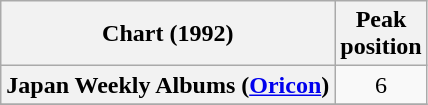<table class="wikitable sortable plainrowheaders" style="text-align:center;">
<tr>
<th scope="col">Chart (1992)</th>
<th scope="col">Peak<br>position</th>
</tr>
<tr>
<th scope="row">Japan Weekly Albums (<a href='#'>Oricon</a>)</th>
<td style="text-align:center;">6</td>
</tr>
<tr>
</tr>
</table>
